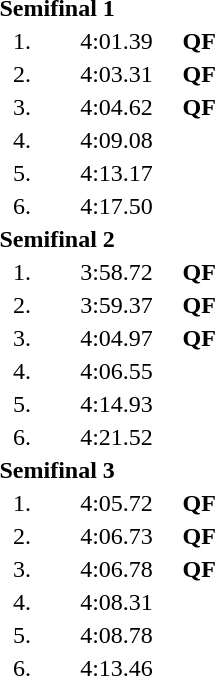<table style="text-align:center">
<tr>
<td colspan=4 align=left><strong>Semifinal 1</strong></td>
</tr>
<tr>
<td width=30>1.</td>
<td align=left></td>
<td width=80>4:01.39</td>
<td><strong>QF</strong></td>
</tr>
<tr>
<td>2.</td>
<td align=left></td>
<td>4:03.31</td>
<td><strong>QF</strong></td>
</tr>
<tr>
<td>3.</td>
<td align=left></td>
<td>4:04.62</td>
<td><strong>QF</strong></td>
</tr>
<tr>
<td>4.</td>
<td align=left></td>
<td>4:09.08</td>
<td></td>
</tr>
<tr>
<td>5.</td>
<td align=left></td>
<td>4:13.17</td>
<td></td>
</tr>
<tr>
<td>6.</td>
<td align=left></td>
<td>4:17.50</td>
<td></td>
</tr>
<tr>
<td colspan=4 align=left><strong>Semifinal 2</strong></td>
</tr>
<tr>
<td>1.</td>
<td align=left></td>
<td>3:58.72</td>
<td><strong>QF</strong></td>
</tr>
<tr>
<td>2.</td>
<td align=left></td>
<td>3:59.37</td>
<td><strong>QF</strong></td>
</tr>
<tr>
<td>3.</td>
<td align=left></td>
<td>4:04.97</td>
<td><strong>QF</strong></td>
</tr>
<tr>
<td>4.</td>
<td align=left></td>
<td>4:06.55</td>
<td></td>
</tr>
<tr>
<td>5.</td>
<td align=left></td>
<td>4:14.93</td>
<td></td>
</tr>
<tr>
<td>6.</td>
<td align=left></td>
<td>4:21.52</td>
<td></td>
</tr>
<tr>
<td colspan=4 align=left><strong>Semifinal 3</strong></td>
</tr>
<tr>
<td>1.</td>
<td align=left></td>
<td>4:05.72</td>
<td><strong>QF</strong></td>
</tr>
<tr>
<td>2.</td>
<td align=left></td>
<td>4:06.73</td>
<td><strong>QF</strong></td>
</tr>
<tr>
<td>3.</td>
<td align=left></td>
<td>4:06.78</td>
<td><strong>QF</strong></td>
</tr>
<tr>
<td>4.</td>
<td align=left></td>
<td>4:08.31</td>
<td></td>
</tr>
<tr>
<td>5.</td>
<td align=left></td>
<td>4:08.78</td>
<td></td>
</tr>
<tr>
<td>6.</td>
<td align=left></td>
<td>4:13.46</td>
<td></td>
</tr>
</table>
